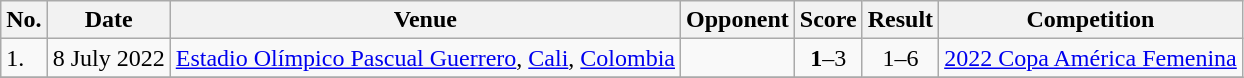<table class="wikitable">
<tr>
<th>No.</th>
<th>Date</th>
<th>Venue</th>
<th>Opponent</th>
<th>Score</th>
<th>Result</th>
<th>Competition</th>
</tr>
<tr>
<td>1.</td>
<td>8 July 2022</td>
<td><a href='#'>Estadio Olímpico Pascual Guerrero</a>, <a href='#'>Cali</a>, <a href='#'>Colombia</a></td>
<td></td>
<td align=center><strong>1</strong>–3</td>
<td align=center>1–6</td>
<td><a href='#'>2022 Copa América Femenina</a></td>
</tr>
<tr>
</tr>
</table>
